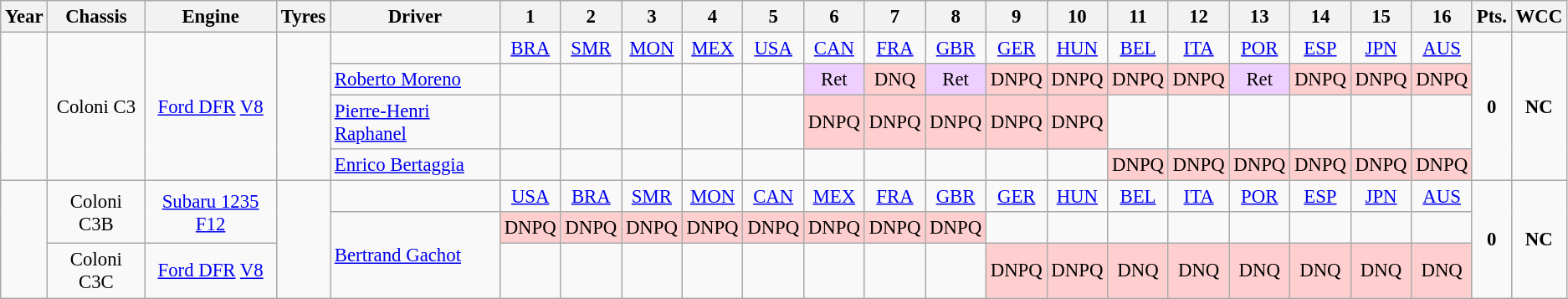<table class="wikitable" style="text-align:center; font-size:95%">
<tr>
<th>Year</th>
<th>Chassis</th>
<th>Engine</th>
<th>Tyres</th>
<th>Driver</th>
<th>1</th>
<th>2</th>
<th>3</th>
<th>4</th>
<th>5</th>
<th>6</th>
<th>7</th>
<th>8</th>
<th>9</th>
<th>10</th>
<th>11</th>
<th>12</th>
<th>13</th>
<th>14</th>
<th>15</th>
<th>16</th>
<th>Pts.</th>
<th>WCC</th>
</tr>
<tr>
<td rowspan=4></td>
<td rowspan=4>Coloni C3</td>
<td rowspan=4><a href='#'>Ford DFR</a> <a href='#'>V8</a></td>
<td rowspan=4></td>
<td></td>
<td><a href='#'>BRA</a></td>
<td><a href='#'>SMR</a></td>
<td><a href='#'>MON</a></td>
<td><a href='#'>MEX</a></td>
<td><a href='#'>USA</a></td>
<td><a href='#'>CAN</a></td>
<td><a href='#'>FRA</a></td>
<td><a href='#'>GBR</a></td>
<td><a href='#'>GER</a></td>
<td><a href='#'>HUN</a></td>
<td><a href='#'>BEL</a></td>
<td><a href='#'>ITA</a></td>
<td><a href='#'>POR</a></td>
<td><a href='#'>ESP</a></td>
<td><a href='#'>JPN</a></td>
<td><a href='#'>AUS</a></td>
<td rowspan=4><strong>0</strong></td>
<td rowspan=4><strong>NC</strong></td>
</tr>
<tr>
<td align="left"><a href='#'>Roberto Moreno</a></td>
<td></td>
<td></td>
<td></td>
<td></td>
<td></td>
<td style="background:#EFCFFF;">Ret</td>
<td style="background:#FFCFCF;">DNQ</td>
<td style="background:#EFCFFF;">Ret</td>
<td style="background:#FFCFCF;">DNPQ</td>
<td style="background:#FFCFCF;">DNPQ</td>
<td style="background:#FFCFCF;">DNPQ</td>
<td style="background:#FFCFCF;">DNPQ</td>
<td style="background:#EFCFFF;">Ret</td>
<td style="background:#FFCFCF;">DNPQ</td>
<td style="background:#FFCFCF;">DNPQ</td>
<td style="background:#FFCFCF;">DNPQ</td>
</tr>
<tr>
<td align="left"><a href='#'>Pierre-Henri Raphanel</a></td>
<td></td>
<td></td>
<td></td>
<td></td>
<td></td>
<td style="background:#FFCFCF;">DNPQ</td>
<td style="background:#FFCFCF;">DNPQ</td>
<td style="background:#FFCFCF;">DNPQ</td>
<td style="background:#FFCFCF;">DNPQ</td>
<td style="background:#FFCFCF;">DNPQ</td>
<td></td>
<td></td>
<td></td>
<td></td>
<td></td>
<td></td>
</tr>
<tr>
<td align="left"><a href='#'>Enrico Bertaggia</a></td>
<td></td>
<td></td>
<td></td>
<td></td>
<td></td>
<td></td>
<td></td>
<td></td>
<td></td>
<td></td>
<td style="background:#FFCFCF;">DNPQ</td>
<td style="background:#FFCFCF;">DNPQ</td>
<td style="background:#FFCFCF;">DNPQ</td>
<td style="background:#FFCFCF;">DNPQ</td>
<td style="background:#FFCFCF;">DNPQ</td>
<td style="background:#FFCFCF;">DNPQ</td>
</tr>
<tr>
<td rowspan=3></td>
<td rowspan=2>Coloni C3B</td>
<td rowspan=2><a href='#'>Subaru 1235</a> <a href='#'>F12</a></td>
<td rowspan=3></td>
<td></td>
<td><a href='#'>USA</a></td>
<td><a href='#'>BRA</a></td>
<td><a href='#'>SMR</a></td>
<td><a href='#'>MON</a></td>
<td><a href='#'>CAN</a></td>
<td><a href='#'>MEX</a></td>
<td><a href='#'>FRA</a></td>
<td><a href='#'>GBR</a></td>
<td><a href='#'>GER</a></td>
<td><a href='#'>HUN</a></td>
<td><a href='#'>BEL</a></td>
<td><a href='#'>ITA</a></td>
<td><a href='#'>POR</a></td>
<td><a href='#'>ESP</a></td>
<td><a href='#'>JPN</a></td>
<td><a href='#'>AUS</a></td>
<td rowspan=3><strong>0</strong></td>
<td rowspan=3><strong>NC</strong></td>
</tr>
<tr>
<td rowspan="2" align="left"><a href='#'>Bertrand Gachot</a></td>
<td style="background:#FFCFCF;">DNPQ</td>
<td style="background:#FFCFCF;">DNPQ</td>
<td style="background:#FFCFCF;">DNPQ</td>
<td style="background:#FFCFCF;">DNPQ</td>
<td style="background:#FFCFCF;">DNPQ</td>
<td style="background:#FFCFCF;">DNPQ</td>
<td style="background:#FFCFCF;">DNPQ</td>
<td style="background:#FFCFCF;">DNPQ</td>
<td></td>
<td></td>
<td></td>
<td></td>
<td></td>
<td></td>
<td></td>
<td></td>
</tr>
<tr>
<td>Coloni C3C</td>
<td><a href='#'>Ford DFR</a> <a href='#'>V8</a></td>
<td></td>
<td></td>
<td></td>
<td></td>
<td></td>
<td></td>
<td></td>
<td></td>
<td style="background:#FFCFCF;">DNPQ</td>
<td style="background:#FFCFCF;">DNPQ</td>
<td style="background:#FFCFCF;">DNQ</td>
<td style="background:#FFCFCF;">DNQ</td>
<td style="background:#FFCFCF;">DNQ</td>
<td style="background:#FFCFCF;">DNQ</td>
<td style="background:#FFCFCF;">DNQ</td>
<td style="background:#FFCFCF;">DNQ</td>
</tr>
</table>
